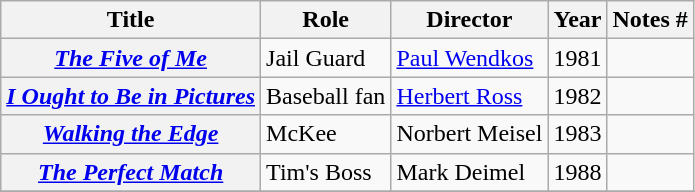<table class="wikitable plainrowheaders sortable">
<tr>
<th scope="col">Title</th>
<th scope="col">Role</th>
<th scope="col">Director</th>
<th scope="col">Year</th>
<th scope="col" class="unsortable">Notes #</th>
</tr>
<tr>
<th scope="row"><em><a href='#'>The Five of Me</a></em></th>
<td>Jail Guard</td>
<td><a href='#'>Paul Wendkos</a></td>
<td>1981</td>
<td></td>
</tr>
<tr>
<th scope="row"><em><a href='#'>I Ought to Be in Pictures</a></em></th>
<td>Baseball fan</td>
<td><a href='#'>Herbert Ross</a></td>
<td>1982</td>
<td></td>
</tr>
<tr>
<th scope="row"><em><a href='#'>Walking the Edge</a></em></th>
<td>McKee</td>
<td>Norbert Meisel</td>
<td>1983</td>
<td></td>
</tr>
<tr>
<th scope="row"><em><a href='#'>The Perfect Match</a></em></th>
<td>Tim's Boss</td>
<td>Mark Deimel</td>
<td>1988</td>
<td></td>
</tr>
<tr>
</tr>
</table>
